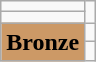<table class="wikitable">
<tr>
<td></td>
</tr>
<tr>
<td></td>
</tr>
<tr>
<td rowspan="2" bgcolor="#cc9966"><strong>Bronze</strong></td>
<td></td>
</tr>
<tr>
<td></td>
</tr>
</table>
